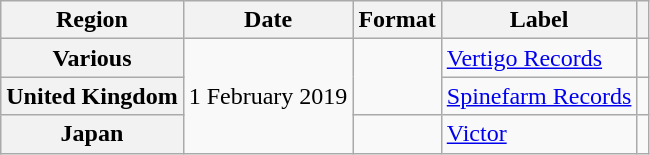<table class="wikitable plainrowheaders">
<tr>
<th scope="col">Region</th>
<th scope="col">Date</th>
<th scope="col">Format</th>
<th scope="col">Label</th>
<th scope="col"></th>
</tr>
<tr>
<th scope="row">Various</th>
<td rowspan="3">1 February 2019</td>
<td rowspan="2"></td>
<td><a href='#'>Vertigo Records</a></td>
<td></td>
</tr>
<tr>
<th scope="row">United Kingdom</th>
<td><a href='#'>Spinefarm Records</a></td>
<td></td>
</tr>
<tr>
<th scope="row">Japan</th>
<td></td>
<td><a href='#'>Victor</a></td>
<td></td>
</tr>
</table>
